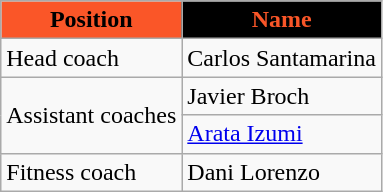<table class="wikitable">
<tr>
<th colspan="1" style="background:#FA5628; color:#000000; text-align:center;">Position</th>
<th colspan="1" style="background:#000000; color:#FA5628; text-align:center;">Name</th>
</tr>
<tr>
<td>Head coach</td>
<td> Carlos Santamarina</td>
</tr>
<tr>
<td rowspan="2">Assistant coaches</td>
<td> Javier Broch</td>
</tr>
<tr>
<td> <a href='#'>Arata Izumi</a></td>
</tr>
<tr>
<td>Fitness coach</td>
<td> Dani Lorenzo</td>
</tr>
</table>
